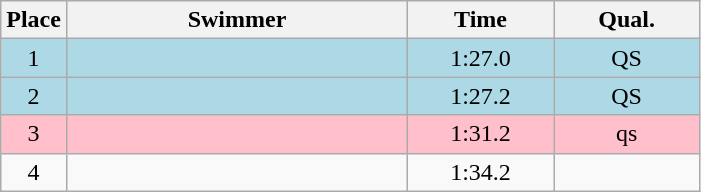<table class=wikitable style="text-align:center">
<tr>
<th>Place</th>
<th width=220>Swimmer</th>
<th width=90>Time</th>
<th width=90>Qual.</th>
</tr>
<tr bgcolor=lightblue>
<td>1</td>
<td align=left></td>
<td>1:27.0</td>
<td>QS</td>
</tr>
<tr bgcolor=lightblue>
<td>2</td>
<td align=left></td>
<td>1:27.2</td>
<td>QS</td>
</tr>
<tr bgcolor=pink>
<td>3</td>
<td align=left></td>
<td>1:31.2</td>
<td>qs</td>
</tr>
<tr>
<td>4</td>
<td align=left></td>
<td>1:34.2</td>
<td></td>
</tr>
</table>
